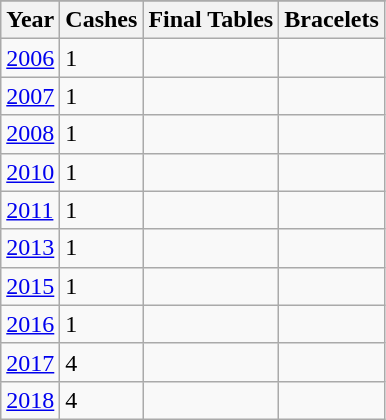<table class="wikitable">
<tr>
</tr>
<tr>
<th>Year</th>
<th>Cashes</th>
<th>Final Tables</th>
<th>Bracelets</th>
</tr>
<tr>
<td><a href='#'>2006</a></td>
<td>1</td>
<td></td>
<td></td>
</tr>
<tr>
<td><a href='#'>2007</a></td>
<td>1</td>
<td></td>
<td></td>
</tr>
<tr>
<td><a href='#'>2008</a></td>
<td>1</td>
<td></td>
<td></td>
</tr>
<tr>
<td><a href='#'>2010</a></td>
<td>1</td>
<td></td>
<td></td>
</tr>
<tr>
<td><a href='#'>2011</a></td>
<td>1</td>
<td></td>
<td></td>
</tr>
<tr>
<td><a href='#'>2013</a></td>
<td>1</td>
<td></td>
<td></td>
</tr>
<tr>
<td><a href='#'>2015</a></td>
<td>1</td>
<td></td>
<td></td>
</tr>
<tr>
<td><a href='#'>2016</a></td>
<td>1</td>
<td></td>
<td></td>
</tr>
<tr>
<td><a href='#'>2017</a></td>
<td>4</td>
<td></td>
<td></td>
</tr>
<tr>
<td><a href='#'>2018</a></td>
<td>4</td>
<td></td>
<td></td>
</tr>
</table>
